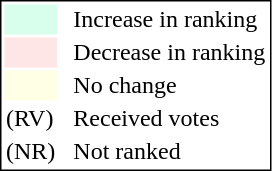<table style="border:1px solid black;">
<tr>
<td style="background:#D8FFEB; width:20px;"></td>
<td> </td>
<td>Increase in ranking</td>
</tr>
<tr>
<td style="background:#FFE6E6; width:20px;"></td>
<td> </td>
<td>Decrease in ranking</td>
</tr>
<tr>
<td style="background:#FFFFE6; width:20px;"></td>
<td> </td>
<td>No change</td>
</tr>
<tr>
<td>(RV)</td>
<td> </td>
<td>Received votes</td>
</tr>
<tr>
<td>(NR)</td>
<td> </td>
<td>Not ranked</td>
</tr>
</table>
